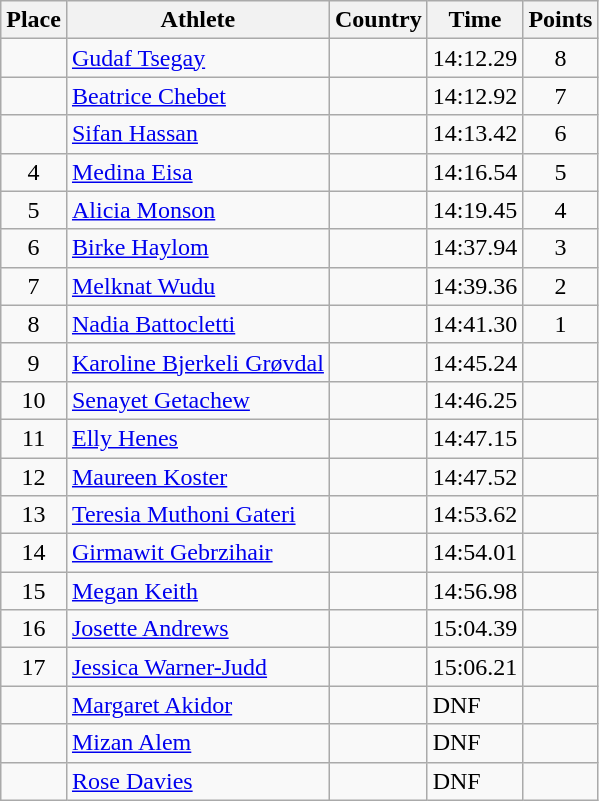<table class="wikitable">
<tr>
<th>Place</th>
<th>Athlete</th>
<th>Country</th>
<th>Time</th>
<th>Points</th>
</tr>
<tr>
<td align=center></td>
<td><a href='#'>Gudaf Tsegay</a></td>
<td></td>
<td>14:12.29</td>
<td align=center>8</td>
</tr>
<tr>
<td align=center></td>
<td><a href='#'>Beatrice Chebet</a></td>
<td></td>
<td>14:12.92</td>
<td align=center>7</td>
</tr>
<tr>
<td align=center></td>
<td><a href='#'>Sifan Hassan</a></td>
<td></td>
<td>14:13.42</td>
<td align=center>6</td>
</tr>
<tr>
<td align=center>4</td>
<td><a href='#'>Medina Eisa</a></td>
<td></td>
<td>14:16.54</td>
<td align=center>5</td>
</tr>
<tr>
<td align=center>5</td>
<td><a href='#'>Alicia Monson</a></td>
<td></td>
<td>14:19.45</td>
<td align=center>4</td>
</tr>
<tr>
<td align=center>6</td>
<td><a href='#'>Birke Haylom</a></td>
<td></td>
<td>14:37.94</td>
<td align=center>3</td>
</tr>
<tr>
<td align=center>7</td>
<td><a href='#'>Melknat Wudu</a></td>
<td></td>
<td>14:39.36</td>
<td align=center>2</td>
</tr>
<tr>
<td align=center>8</td>
<td><a href='#'>Nadia Battocletti</a></td>
<td></td>
<td>14:41.30</td>
<td align=center>1</td>
</tr>
<tr>
<td align=center>9</td>
<td><a href='#'>Karoline Bjerkeli Grøvdal</a></td>
<td></td>
<td>14:45.24</td>
<td align=center></td>
</tr>
<tr>
<td align=center>10</td>
<td><a href='#'>Senayet Getachew</a></td>
<td></td>
<td>14:46.25</td>
<td align=center></td>
</tr>
<tr>
<td align=center>11</td>
<td><a href='#'>Elly Henes</a></td>
<td></td>
<td>14:47.15</td>
<td align=center></td>
</tr>
<tr>
<td align=center>12</td>
<td><a href='#'>Maureen Koster</a></td>
<td></td>
<td>14:47.52</td>
<td align=center></td>
</tr>
<tr>
<td align=center>13</td>
<td><a href='#'>Teresia Muthoni Gateri</a></td>
<td></td>
<td>14:53.62</td>
<td align=center></td>
</tr>
<tr>
<td align=center>14</td>
<td><a href='#'>Girmawit Gebrzihair</a></td>
<td></td>
<td>14:54.01</td>
<td align=center></td>
</tr>
<tr>
<td align=center>15</td>
<td><a href='#'>Megan Keith</a></td>
<td></td>
<td>14:56.98</td>
<td align=center></td>
</tr>
<tr>
<td align=center>16</td>
<td><a href='#'>Josette Andrews</a></td>
<td></td>
<td>15:04.39</td>
<td align=center></td>
</tr>
<tr>
<td align=center>17</td>
<td><a href='#'>Jessica Warner-Judd</a></td>
<td></td>
<td>15:06.21</td>
<td align=center></td>
</tr>
<tr>
<td align=center></td>
<td><a href='#'>Margaret Akidor</a></td>
<td></td>
<td>DNF</td>
<td align=center></td>
</tr>
<tr>
<td align=center></td>
<td><a href='#'>Mizan Alem</a></td>
<td></td>
<td>DNF</td>
<td align=center></td>
</tr>
<tr>
<td align=center></td>
<td><a href='#'>Rose Davies</a></td>
<td></td>
<td>DNF</td>
<td align=center></td>
</tr>
</table>
